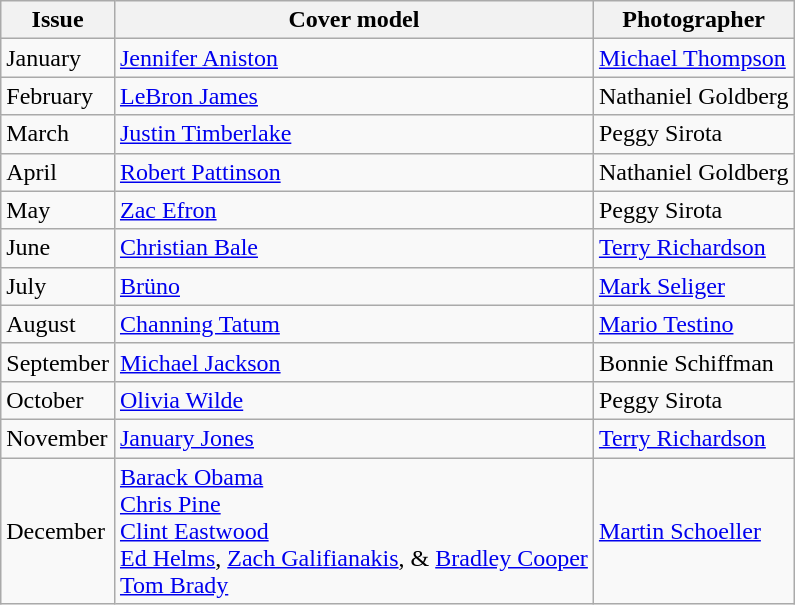<table class="sortable wikitable">
<tr>
<th>Issue</th>
<th>Cover model</th>
<th>Photographer</th>
</tr>
<tr>
<td>January</td>
<td><a href='#'>Jennifer Aniston</a></td>
<td><a href='#'>Michael Thompson</a></td>
</tr>
<tr>
<td>February</td>
<td><a href='#'>LeBron James</a></td>
<td>Nathaniel Goldberg</td>
</tr>
<tr>
<td>March</td>
<td><a href='#'>Justin Timberlake</a></td>
<td>Peggy Sirota</td>
</tr>
<tr>
<td>April</td>
<td><a href='#'>Robert Pattinson</a></td>
<td>Nathaniel Goldberg</td>
</tr>
<tr>
<td>May</td>
<td><a href='#'>Zac Efron</a></td>
<td>Peggy Sirota</td>
</tr>
<tr>
<td>June</td>
<td><a href='#'>Christian Bale</a></td>
<td><a href='#'>Terry Richardson</a></td>
</tr>
<tr>
<td>July</td>
<td><a href='#'>Brüno</a></td>
<td><a href='#'>Mark Seliger</a></td>
</tr>
<tr>
<td>August</td>
<td><a href='#'>Channing Tatum</a></td>
<td><a href='#'>Mario Testino</a></td>
</tr>
<tr>
<td>September</td>
<td><a href='#'>Michael Jackson</a></td>
<td>Bonnie Schiffman</td>
</tr>
<tr>
<td>October</td>
<td><a href='#'>Olivia Wilde</a></td>
<td>Peggy Sirota</td>
</tr>
<tr>
<td>November</td>
<td><a href='#'>January Jones</a></td>
<td><a href='#'>Terry Richardson</a></td>
</tr>
<tr>
<td>December</td>
<td><a href='#'>Barack Obama</a><br><a href='#'>Chris Pine</a><br><a href='#'>Clint Eastwood</a><br><a href='#'>Ed Helms</a>, <a href='#'>Zach Galifianakis</a>, & <a href='#'>Bradley Cooper</a><br><a href='#'>Tom Brady</a></td>
<td><a href='#'>Martin Schoeller</a></td>
</tr>
</table>
